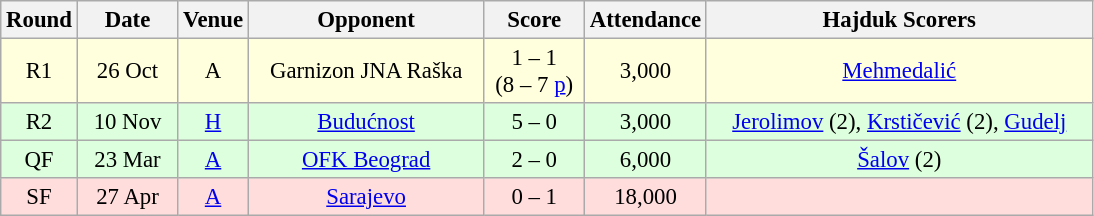<table class="wikitable sortable" style="text-align: center; font-size:95%;">
<tr>
<th width="30">Round</th>
<th width="60">Date</th>
<th width="20">Venue</th>
<th width="150">Opponent</th>
<th width="60">Score</th>
<th width="60">Attendance</th>
<th width="250">Hajduk Scorers</th>
</tr>
<tr bgcolor="#ffffdd">
<td>R1</td>
<td>26 Oct</td>
<td>A</td>
<td>Garnizon JNA Raška</td>
<td>1 – 1<br>(8 – 7 <a href='#'>p</a>)</td>
<td>3,000</td>
<td><a href='#'>Mehmedalić</a></td>
</tr>
<tr bgcolor="#ddffdd">
<td>R2</td>
<td>10 Nov</td>
<td><a href='#'>H</a></td>
<td><a href='#'>Budućnost</a></td>
<td>5 – 0</td>
<td>3,000</td>
<td><a href='#'>Jerolimov</a> (2), <a href='#'>Krstičević</a> (2), <a href='#'>Gudelj</a></td>
</tr>
<tr bgcolor="#ddffdd">
<td>QF</td>
<td>23 Mar</td>
<td><a href='#'>A</a></td>
<td><a href='#'>OFK Beograd</a></td>
<td>2 – 0</td>
<td>6,000</td>
<td><a href='#'>Šalov</a> (2)</td>
</tr>
<tr bgcolor="#ffdddd">
<td>SF</td>
<td>27 Apr</td>
<td><a href='#'>A</a></td>
<td><a href='#'>Sarajevo</a></td>
<td>0 – 1</td>
<td>18,000</td>
<td></td>
</tr>
</table>
